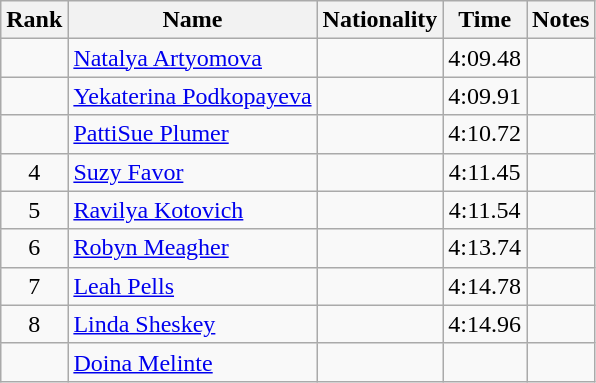<table class="wikitable sortable" style="text-align:center">
<tr>
<th>Rank</th>
<th>Name</th>
<th>Nationality</th>
<th>Time</th>
<th>Notes</th>
</tr>
<tr>
<td></td>
<td align=left><a href='#'>Natalya Artyomova</a></td>
<td align=left></td>
<td>4:09.48</td>
<td></td>
</tr>
<tr>
<td></td>
<td align=left><a href='#'>Yekaterina Podkopayeva</a></td>
<td align=left></td>
<td>4:09.91</td>
<td></td>
</tr>
<tr>
<td></td>
<td align=left><a href='#'>PattiSue Plumer</a></td>
<td align=left></td>
<td>4:10.72</td>
<td></td>
</tr>
<tr>
<td>4</td>
<td align=left><a href='#'>Suzy Favor</a></td>
<td align=left></td>
<td>4:11.45</td>
<td></td>
</tr>
<tr>
<td>5</td>
<td align=left><a href='#'>Ravilya Kotovich</a></td>
<td align=left></td>
<td>4:11.54</td>
<td></td>
</tr>
<tr>
<td>6</td>
<td align=left><a href='#'>Robyn Meagher</a></td>
<td align=left></td>
<td>4:13.74</td>
<td></td>
</tr>
<tr>
<td>7</td>
<td align=left><a href='#'>Leah Pells</a></td>
<td align=left></td>
<td>4:14.78</td>
<td></td>
</tr>
<tr>
<td>8</td>
<td align=left><a href='#'>Linda Sheskey</a></td>
<td align=left></td>
<td>4:14.96</td>
<td></td>
</tr>
<tr>
<td></td>
<td align=left><a href='#'>Doina Melinte</a></td>
<td align=left></td>
<td></td>
<td></td>
</tr>
</table>
